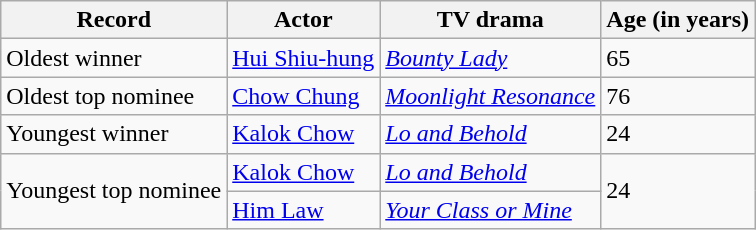<table class="wikitable sortable plainrowheaders">
<tr>
<th scope="col">Record</th>
<th scope="col">Actor</th>
<th scope="col">TV drama</th>
<th scope="col">Age (in years)</th>
</tr>
<tr>
<td>Oldest winner</td>
<td><a href='#'>Hui Shiu-hung</a></td>
<td><em><a href='#'>Bounty Lady</a></em></td>
<td>65</td>
</tr>
<tr>
<td>Oldest top nominee</td>
<td><a href='#'>Chow Chung</a></td>
<td><em><a href='#'>Moonlight Resonance</a></em></td>
<td>76</td>
</tr>
<tr>
<td>Youngest winner</td>
<td><a href='#'>Kalok Chow</a></td>
<td><em><a href='#'>Lo and Behold</a></em></td>
<td>24</td>
</tr>
<tr>
<td rowspan="2">Youngest top nominee</td>
<td><a href='#'>Kalok Chow</a></td>
<td><em><a href='#'>Lo and Behold</a></em></td>
<td rowspan="2">24</td>
</tr>
<tr>
<td><a href='#'>Him Law</a></td>
<td><em><a href='#'>Your Class or Mine</a></em></td>
</tr>
</table>
